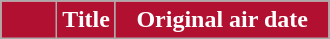<table class=wikitable style="background:#FFFFFF">
<tr style="color:#FFFFFF">
<th style="background:#B11030; width:30px"></th>
<th style="background:#B11030">Title</th>
<th style="background:#B11030; width:135px">Original air date<br>











</th>
</tr>
</table>
